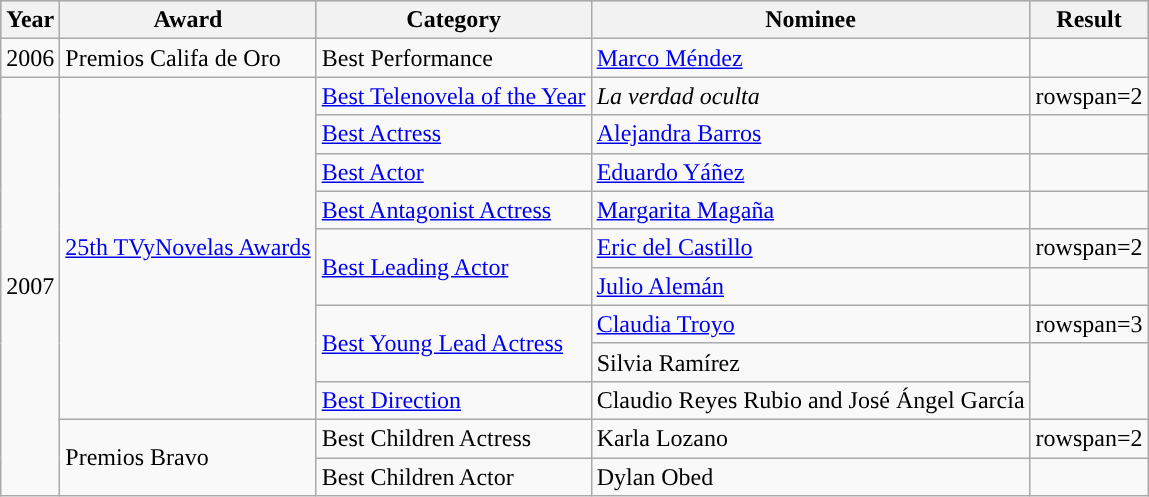<table class="wikitable">
<tr style="background:#b0c4de;">
<th>Year</th>
<th>Award</th>
<th>Category</th>
<th>Nominee</th>
<th>Result</th>
</tr>
<tr>
<td>2006</td>
<td>Premios Califa de Oro</td>
<td>Best Performance</td>
<td><a href='#'>Marco Méndez</a></td>
<td></td>
</tr>
<tr>
<td rowspan=11>2007</td>
<td rowspan=9><a href='#'>25th TVyNovelas Awards</a></td>
<td><a href='#'>Best Telenovela of the Year</a></td>
<td><em>La verdad oculta</em></td>
<td>rowspan=2 </td>
</tr>
<tr>
<td><a href='#'>Best Actress</a></td>
<td><a href='#'>Alejandra Barros</a></td>
</tr>
<tr>
<td><a href='#'>Best Actor</a></td>
<td><a href='#'>Eduardo Yáñez</a></td>
<td></td>
</tr>
<tr>
<td><a href='#'>Best Antagonist Actress</a></td>
<td><a href='#'>Margarita Magaña</a></td>
<td></td>
</tr>
<tr>
<td rowspan=2><a href='#'>Best Leading Actor</a></td>
<td><a href='#'>Eric del Castillo</a></td>
<td>rowspan=2 </td>
</tr>
<tr>
<td><a href='#'>Julio Alemán</a></td>
</tr>
<tr>
<td rowspan=2><a href='#'>Best Young Lead Actress</a></td>
<td><a href='#'>Claudia Troyo</a></td>
<td>rowspan=3 </td>
</tr>
<tr>
<td>Silvia Ramírez</td>
</tr>
<tr>
<td><a href='#'>Best Direction</a></td>
<td>Claudio Reyes Rubio and José Ángel García</td>
</tr>
<tr>
<td rowspan=2>Premios Bravo</td>
<td>Best Children Actress</td>
<td>Karla Lozano</td>
<td>rowspan=2 </td>
</tr>
<tr>
<td>Best Children Actor</td>
<td>Dylan Obed</td>
</tr>
</table>
